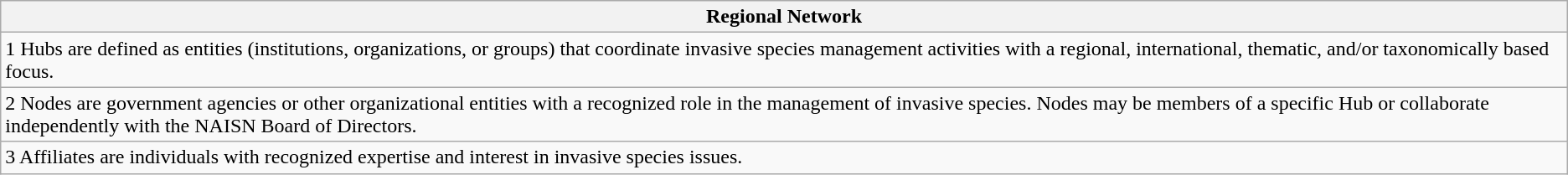<table class="wikitable">
<tr>
<th>Regional Network</th>
</tr>
<tr>
<td>1 Hubs are defined as entities (institutions, organizations, or groups) that coordinate invasive species management activities with a regional, international, thematic, and/or taxonomically based focus.</td>
</tr>
<tr>
<td>2 Nodes are government agencies or other organizational entities with a recognized role in the management of invasive species.  Nodes may be members of a specific Hub or collaborate independently with the NAISN Board of Directors.</td>
</tr>
<tr>
<td>3 Affiliates are individuals with recognized expertise and interest in invasive species issues.</td>
</tr>
</table>
